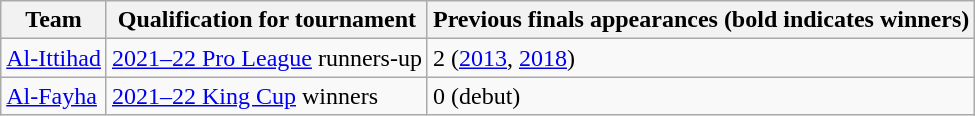<table class="wikitable">
<tr>
<th>Team</th>
<th>Qualification for tournament</th>
<th>Previous finals appearances (bold indicates winners)</th>
</tr>
<tr>
<td><a href='#'>Al-Ittihad</a></td>
<td><a href='#'>2021–22 Pro League</a> runners-up</td>
<td>2 (<a href='#'>2013</a>, <a href='#'>2018</a>)</td>
</tr>
<tr>
<td><a href='#'>Al-Fayha</a></td>
<td><a href='#'>2021–22 King Cup</a> winners</td>
<td>0 (debut)</td>
</tr>
</table>
